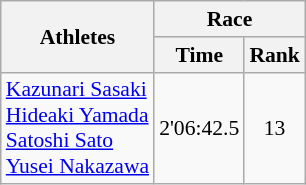<table class="wikitable" border="1" style="font-size:90%">
<tr>
<th rowspan=2>Athletes</th>
<th colspan=2>Race</th>
</tr>
<tr>
<th>Time</th>
<th>Rank</th>
</tr>
<tr>
<td><a href='#'>Kazunari Sasaki</a><br><a href='#'>Hideaki Yamada</a><br><a href='#'>Satoshi Sato</a><br><a href='#'>Yusei Nakazawa</a></td>
<td align=center>2'06:42.5</td>
<td align=center>13</td>
</tr>
</table>
